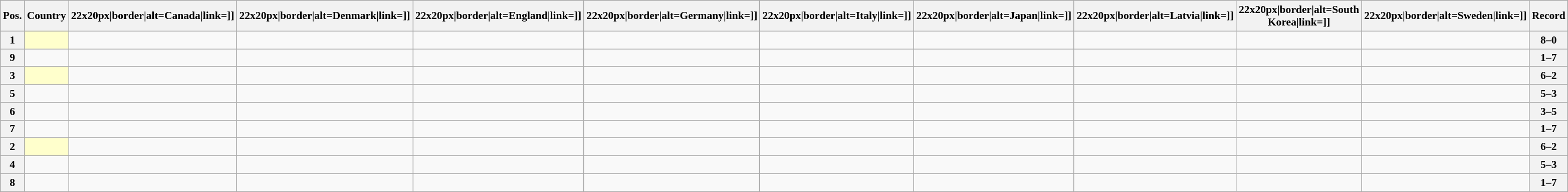<table class="wikitable sortable nowrap" style="text-align:center; font-size:0.9em">
<tr>
<th>Pos.</th>
<th>Country</th>
<th [[Image:>22x20px|border|alt=Canada|link=]]</th>
<th [[Image:>22x20px|border|alt=Denmark|link=]]</th>
<th [[Image:>22x20px|border|alt=England|link=]]</th>
<th [[Image:>22x20px|border|alt=Germany|link=]]</th>
<th [[Image:>22x20px|border|alt=Italy|link=]]</th>
<th [[Image:>22x20px|border|alt=Japan|link=]]</th>
<th [[Image:>22x20px|border|alt=Latvia|link=]]</th>
<th [[Image:>22x20px|border|alt=South Korea|link=]]</th>
<th [[Image:>22x20px|border|alt=Sweden|link=]]</th>
<th>Record</th>
</tr>
<tr>
<th>1</th>
<td style="text-align:left; background:#ffffcc;"></td>
<td></td>
<td></td>
<td></td>
<td></td>
<td></td>
<td></td>
<td></td>
<td></td>
<td></td>
<th>8–0</th>
</tr>
<tr>
<th>9</th>
<td style="text-align:left;"></td>
<td></td>
<td></td>
<td></td>
<td></td>
<td></td>
<td></td>
<td></td>
<td></td>
<td></td>
<th>1–7</th>
</tr>
<tr>
<th>3</th>
<td style="text-align:left; background:#ffffcc;"></td>
<td></td>
<td></td>
<td></td>
<td></td>
<td></td>
<td></td>
<td></td>
<td></td>
<td></td>
<th>6–2</th>
</tr>
<tr>
<th>5</th>
<td style="text-align:left;"></td>
<td></td>
<td></td>
<td></td>
<td></td>
<td></td>
<td></td>
<td></td>
<td></td>
<td></td>
<th>5–3</th>
</tr>
<tr>
<th>6</th>
<td style="text-align:left;"></td>
<td></td>
<td></td>
<td></td>
<td></td>
<td></td>
<td></td>
<td></td>
<td></td>
<td></td>
<th>3–5</th>
</tr>
<tr>
<th>7</th>
<td style="text-align:left;"></td>
<td></td>
<td></td>
<td></td>
<td></td>
<td></td>
<td></td>
<td></td>
<td></td>
<td></td>
<th>1–7</th>
</tr>
<tr>
<th>2</th>
<td style="text-align:left; background:#ffffcc;"></td>
<td></td>
<td></td>
<td></td>
<td></td>
<td></td>
<td></td>
<td></td>
<td></td>
<td></td>
<th>6–2</th>
</tr>
<tr>
<th>4</th>
<td style="text-align:left;"></td>
<td></td>
<td></td>
<td></td>
<td></td>
<td></td>
<td></td>
<td></td>
<td></td>
<td></td>
<th>5–3</th>
</tr>
<tr>
<th>8</th>
<td style="text-align:left;"></td>
<td></td>
<td></td>
<td></td>
<td></td>
<td></td>
<td></td>
<td></td>
<td></td>
<td></td>
<th>1–7</th>
</tr>
</table>
